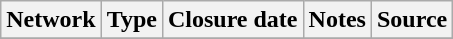<table class="wikitable sortable">
<tr>
<th>Network</th>
<th>Type</th>
<th>Closure date</th>
<th>Notes</th>
<th>Source</th>
</tr>
<tr>
</tr>
</table>
